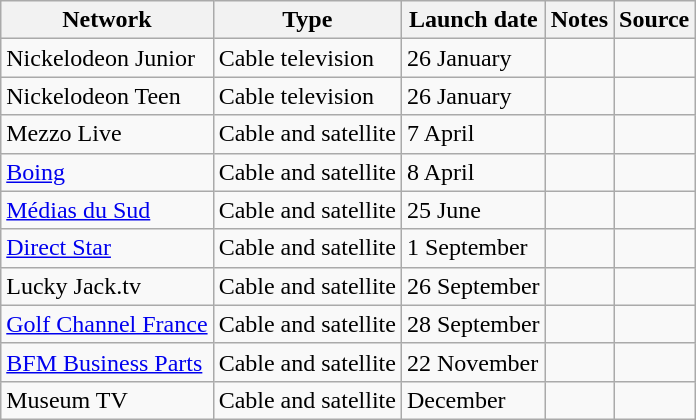<table class="wikitable sortable">
<tr>
<th>Network</th>
<th>Type</th>
<th>Launch date</th>
<th>Notes</th>
<th>Source</th>
</tr>
<tr>
<td>Nickelodeon Junior</td>
<td>Cable television</td>
<td>26 January</td>
<td></td>
<td></td>
</tr>
<tr>
<td>Nickelodeon Teen</td>
<td>Cable television</td>
<td>26 January</td>
<td></td>
<td></td>
</tr>
<tr>
<td>Mezzo Live</td>
<td>Cable and satellite</td>
<td>7 April</td>
<td></td>
<td></td>
</tr>
<tr>
<td><a href='#'>Boing</a></td>
<td>Cable and satellite</td>
<td>8 April</td>
<td></td>
<td></td>
</tr>
<tr>
<td><a href='#'>Médias du Sud</a></td>
<td>Cable and satellite</td>
<td>25 June</td>
<td></td>
<td></td>
</tr>
<tr>
<td><a href='#'>Direct Star</a></td>
<td>Cable and satellite</td>
<td>1 September</td>
<td></td>
<td></td>
</tr>
<tr>
<td>Lucky Jack.tv</td>
<td>Cable and satellite</td>
<td>26 September</td>
<td></td>
<td></td>
</tr>
<tr>
<td><a href='#'>Golf Channel France</a></td>
<td>Cable and satellite</td>
<td>28 September</td>
<td></td>
<td></td>
</tr>
<tr>
<td><a href='#'>BFM Business Parts</a></td>
<td>Cable and satellite</td>
<td>22 November</td>
<td></td>
<td></td>
</tr>
<tr>
<td>Museum TV</td>
<td>Cable and satellite</td>
<td>December</td>
<td></td>
<td></td>
</tr>
</table>
